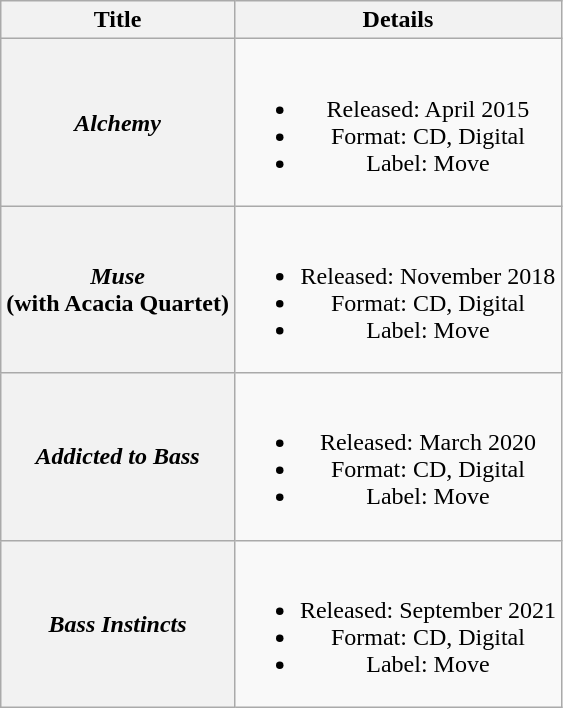<table class="wikitable plainrowheaders" style="text-align:center;" border="1">
<tr>
<th>Title</th>
<th>Details</th>
</tr>
<tr>
<th scope="row"><em>Alchemy</em></th>
<td><br><ul><li>Released: April 2015</li><li>Format: CD, Digital</li><li>Label: Move</li></ul></td>
</tr>
<tr>
<th scope="row"><em>Muse</em> <br> (with Acacia Quartet)</th>
<td><br><ul><li>Released: November 2018</li><li>Format: CD, Digital</li><li>Label: Move</li></ul></td>
</tr>
<tr>
<th scope="row"><em>Addicted to Bass</em></th>
<td><br><ul><li>Released: March 2020</li><li>Format: CD, Digital</li><li>Label: Move</li></ul></td>
</tr>
<tr>
<th scope="row"><em>Bass Instincts</em></th>
<td><br><ul><li>Released: September 2021</li><li>Format: CD, Digital</li><li>Label: Move</li></ul></td>
</tr>
</table>
